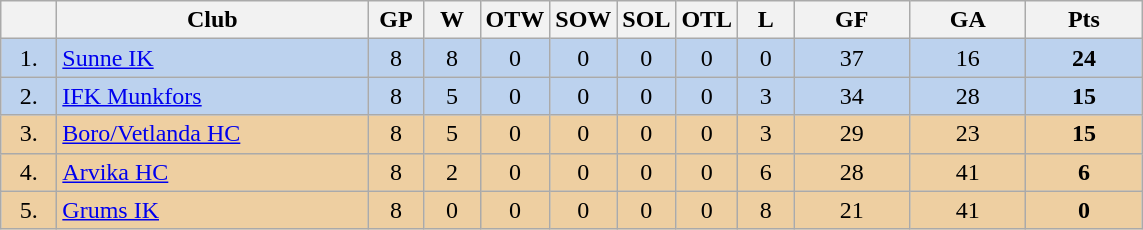<table class="wikitable">
<tr>
<th width="30"></th>
<th width="200">Club</th>
<th width="30">GP</th>
<th width="30">W</th>
<th width="30">OTW</th>
<th width="30">SOW</th>
<th width="30">SOL</th>
<th width="30">OTL</th>
<th width="30">L</th>
<th width="70">GF</th>
<th width="70">GA</th>
<th width="70">Pts</th>
</tr>
<tr bgcolor="#BCD2EE" align="center">
<td>1.</td>
<td align="left"><a href='#'>Sunne IK</a></td>
<td>8</td>
<td>8</td>
<td>0</td>
<td>0</td>
<td>0</td>
<td>0</td>
<td>0</td>
<td>37</td>
<td>16</td>
<td><strong>24</strong></td>
</tr>
<tr bgcolor="#BCD2EE" align="center">
<td>2.</td>
<td align="left"><a href='#'>IFK Munkfors</a></td>
<td>8</td>
<td>5</td>
<td>0</td>
<td>0</td>
<td>0</td>
<td>0</td>
<td>3</td>
<td>34</td>
<td>28</td>
<td><strong>15</strong></td>
</tr>
<tr bgcolor="#EECFA1" align="center">
<td>3.</td>
<td align="left"><a href='#'>Boro/Vetlanda HC</a></td>
<td>8</td>
<td>5</td>
<td>0</td>
<td>0</td>
<td>0</td>
<td>0</td>
<td>3</td>
<td>29</td>
<td>23</td>
<td><strong>15</strong></td>
</tr>
<tr bgcolor="#EECFA1" align="center">
<td>4.</td>
<td align="left"><a href='#'>Arvika HC</a></td>
<td>8</td>
<td>2</td>
<td>0</td>
<td>0</td>
<td>0</td>
<td>0</td>
<td>6</td>
<td>28</td>
<td>41</td>
<td><strong>6</strong></td>
</tr>
<tr bgcolor="#EECFA1" align="center">
<td>5.</td>
<td align="left"><a href='#'>Grums IK</a></td>
<td>8</td>
<td>0</td>
<td>0</td>
<td>0</td>
<td>0</td>
<td>0</td>
<td>8</td>
<td>21</td>
<td>41</td>
<td><strong>0</strong></td>
</tr>
</table>
